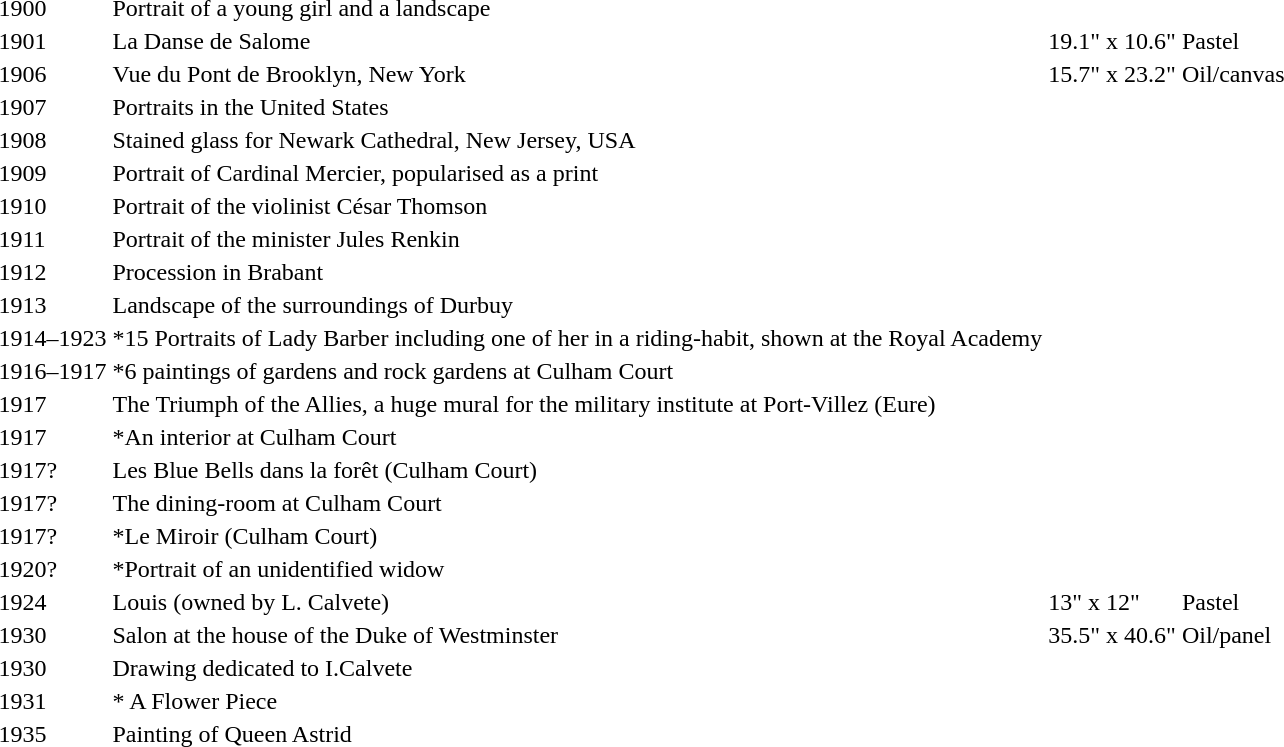<table ->
<tr>
<td>1900</td>
<td>Portrait of a young girl and a landscape</td>
</tr>
<tr>
<td>1901</td>
<td>La Danse de Salome</td>
<td>19.1" x 10.6"</td>
<td>Pastel</td>
</tr>
<tr>
<td>1906</td>
<td>Vue du Pont de Brooklyn, New York</td>
<td>15.7" x 23.2"</td>
<td>Oil/canvas</td>
</tr>
<tr>
<td>1907</td>
<td>Portraits in the United States</td>
</tr>
<tr>
<td>1908</td>
<td>Stained glass for Newark Cathedral, New Jersey, USA</td>
</tr>
<tr>
<td>1909</td>
<td>Portrait of Cardinal Mercier, popularised as a print</td>
</tr>
<tr>
<td>1910</td>
<td>Portrait of the violinist César Thomson</td>
</tr>
<tr>
<td>1911</td>
<td>Portrait of the minister Jules Renkin</td>
</tr>
<tr>
<td>1912</td>
<td>Procession in Brabant</td>
</tr>
<tr>
<td>1913</td>
<td>Landscape of the surroundings of Durbuy</td>
</tr>
<tr>
<td>1914–1923</td>
<td>*15 Portraits of Lady Barber including one of her in a riding-habit, shown at the Royal Academy</td>
</tr>
<tr>
<td>1916–1917</td>
<td>*6 paintings of gardens and rock gardens at Culham Court</td>
</tr>
<tr>
<td>1917</td>
<td>The Triumph of the Allies, a huge mural for the military institute at Port-Villez (Eure)</td>
</tr>
<tr>
<td>1917</td>
<td>*An interior at Culham Court</td>
</tr>
<tr>
<td>1917?</td>
<td>Les Blue Bells dans la forêt (Culham Court)</td>
</tr>
<tr>
<td>1917?</td>
<td>The dining-room at Culham Court</td>
</tr>
<tr>
<td>1917?</td>
<td>*Le Miroir (Culham Court)</td>
</tr>
<tr>
<td>1920?</td>
<td>*Portrait of an unidentified widow</td>
</tr>
<tr>
<td>1924</td>
<td>Louis (owned by L. Calvete)</td>
<td>13" x 12"</td>
<td>Pastel</td>
</tr>
<tr>
<td>1930</td>
<td>Salon at the house of the Duke of Westminster</td>
<td>35.5" x 40.6"</td>
<td>Oil/panel</td>
</tr>
<tr>
<td>1930</td>
<td>Drawing dedicated to I.Calvete</td>
</tr>
<tr>
<td>1931</td>
<td>* A Flower Piece</td>
</tr>
<tr>
<td>1935</td>
<td>Painting of Queen Astrid</td>
</tr>
<tr>
</tr>
</table>
